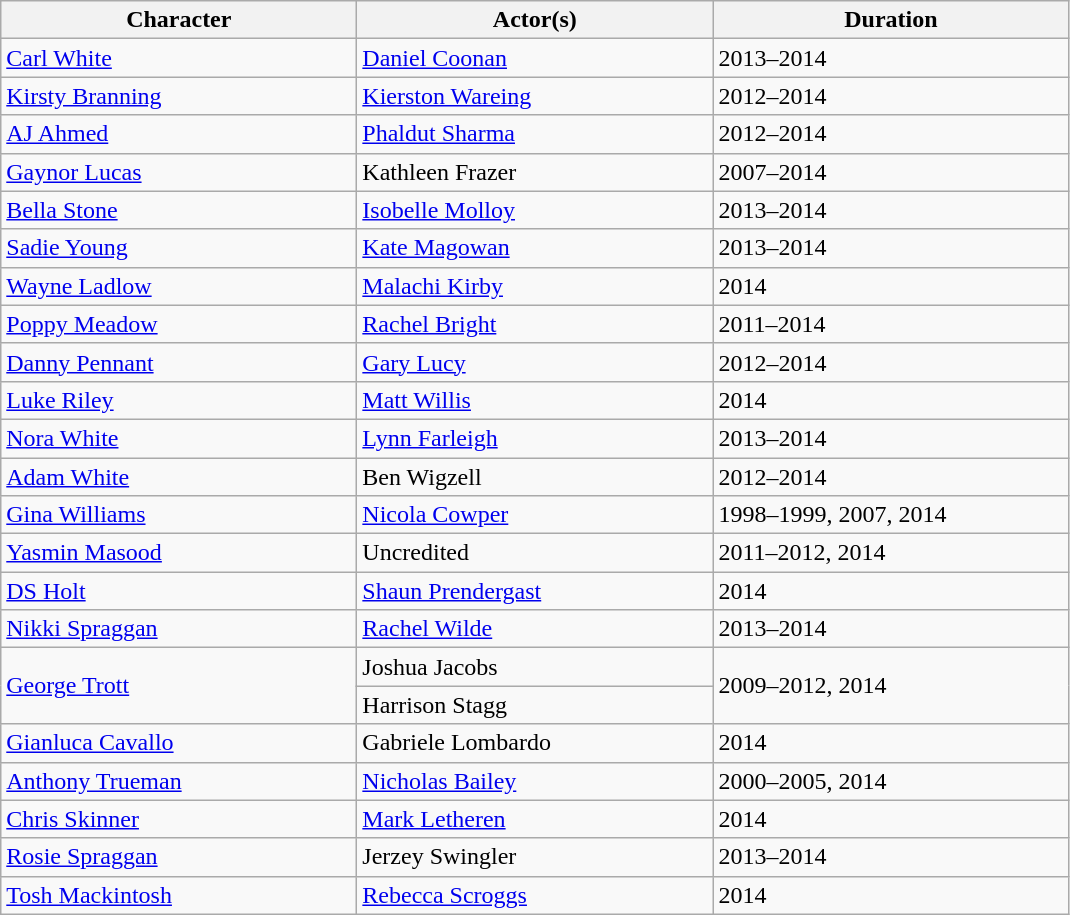<table class="wikitable">
<tr>
<th scope="col" width="230">Character</th>
<th scope="col" width="230">Actor(s)</th>
<th scope="col" width="230">Duration</th>
</tr>
<tr>
<td><a href='#'>Carl White</a></td>
<td><a href='#'>Daniel Coonan</a></td>
<td>2013–2014</td>
</tr>
<tr>
<td><a href='#'>Kirsty Branning</a></td>
<td><a href='#'>Kierston Wareing</a></td>
<td>2012–2014</td>
</tr>
<tr>
<td><a href='#'>AJ Ahmed</a></td>
<td><a href='#'>Phaldut Sharma</a></td>
<td>2012–2014</td>
</tr>
<tr>
<td><a href='#'>Gaynor Lucas</a></td>
<td>Kathleen Frazer</td>
<td>2007–2014</td>
</tr>
<tr>
<td><a href='#'>Bella Stone</a></td>
<td><a href='#'>Isobelle Molloy</a></td>
<td>2013–2014</td>
</tr>
<tr>
<td><a href='#'>Sadie Young</a></td>
<td><a href='#'>Kate Magowan</a></td>
<td>2013–2014</td>
</tr>
<tr>
<td><a href='#'>Wayne Ladlow</a></td>
<td><a href='#'>Malachi Kirby</a></td>
<td>2014</td>
</tr>
<tr>
<td><a href='#'>Poppy Meadow</a></td>
<td><a href='#'>Rachel Bright</a></td>
<td>2011–2014</td>
</tr>
<tr>
<td><a href='#'>Danny Pennant</a></td>
<td><a href='#'>Gary Lucy</a></td>
<td>2012–2014</td>
</tr>
<tr>
<td><a href='#'>Luke Riley</a></td>
<td><a href='#'>Matt Willis</a></td>
<td>2014</td>
</tr>
<tr>
<td><a href='#'>Nora White</a></td>
<td><a href='#'>Lynn Farleigh</a></td>
<td>2013–2014</td>
</tr>
<tr>
<td><a href='#'>Adam White</a></td>
<td>Ben Wigzell</td>
<td>2012–2014</td>
</tr>
<tr>
<td><a href='#'>Gina Williams</a></td>
<td><a href='#'>Nicola Cowper</a></td>
<td>1998–1999, 2007, 2014</td>
</tr>
<tr>
<td><a href='#'>Yasmin Masood</a></td>
<td>Uncredited</td>
<td>2011–2012, 2014</td>
</tr>
<tr>
<td><a href='#'>DS Holt</a></td>
<td><a href='#'>Shaun Prendergast</a></td>
<td>2014</td>
</tr>
<tr>
<td><a href='#'>Nikki Spraggan</a></td>
<td><a href='#'>Rachel Wilde</a></td>
<td>2013–2014</td>
</tr>
<tr>
<td rowspan="2"><a href='#'>George Trott</a></td>
<td>Joshua Jacobs</td>
<td rowspan="2">2009–2012, 2014</td>
</tr>
<tr>
<td>Harrison Stagg</td>
</tr>
<tr>
<td><a href='#'>Gianluca Cavallo</a></td>
<td>Gabriele Lombardo</td>
<td>2014</td>
</tr>
<tr>
<td><a href='#'>Anthony Trueman</a></td>
<td><a href='#'>Nicholas Bailey</a></td>
<td>2000–2005, 2014</td>
</tr>
<tr>
<td><a href='#'>Chris Skinner</a></td>
<td><a href='#'>Mark Letheren</a></td>
<td>2014</td>
</tr>
<tr>
<td><a href='#'>Rosie Spraggan</a></td>
<td>Jerzey Swingler</td>
<td>2013–2014</td>
</tr>
<tr>
<td><a href='#'>Tosh Mackintosh</a></td>
<td><a href='#'>Rebecca Scroggs</a></td>
<td>2014</td>
</tr>
</table>
